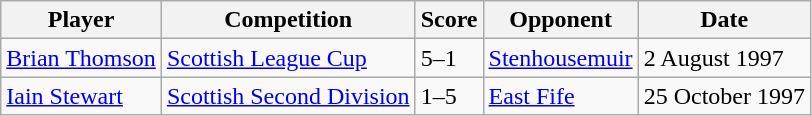<table class="wikitable">
<tr>
<th>Player</th>
<th>Competition</th>
<th>Score</th>
<th>Opponent</th>
<th>Date</th>
</tr>
<tr>
<td> <a href='#'>Brian Thomson</a></td>
<td><a href='#'>Scottish League Cup</a></td>
<td>5–1</td>
<td><a href='#'>Stenhousemuir</a></td>
<td>2 August 1997</td>
</tr>
<tr>
<td> <a href='#'>Iain Stewart</a></td>
<td><a href='#'>Scottish Second Division</a></td>
<td>1–5</td>
<td><a href='#'>East Fife</a></td>
<td>25 October 1997</td>
</tr>
</table>
